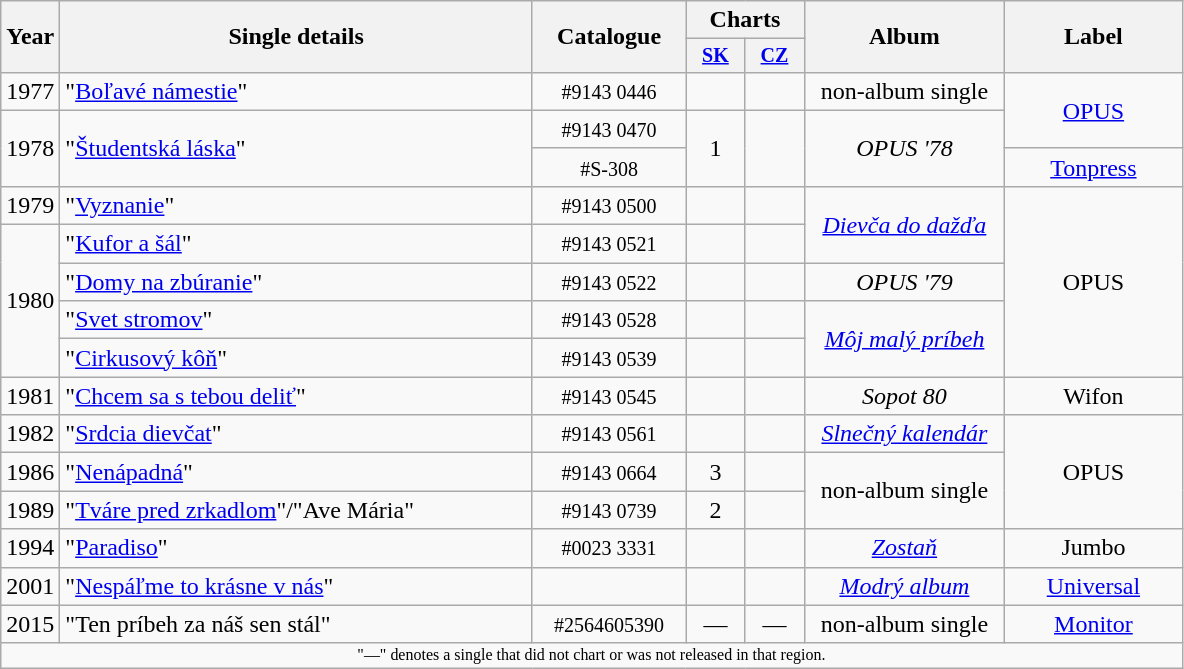<table class=wikitable style=text-align:center>
<tr>
<th rowspan=2 width=5%>Year</th>
<th rowspan=2 width=40%>Single details</th>
<th rowspan=2 width=13%>Catalogue</th>
<th colspan=2 width=10%>Charts</th>
<th rowspan=2 width=17%>Album</th>
<th rowspan=2 width=15%>Label</th>
</tr>
<tr style=font-size:smaller>
<th width=5%><a href='#'>SK</a></th>
<th width=5%><a href='#'>CZ</a></th>
</tr>
<tr>
<td>1977</td>
<td style=text-align:left>"<a href='#'>Boľavé námestie</a>"</td>
<td><small>#9143 0446</small></td>
<td></td>
<td></td>
<td>non-album single</td>
<td rowspan=2><a href='#'>OPUS</a></td>
</tr>
<tr>
<td rowspan=2>1978</td>
<td rowspan=2 style=text-align:left>"<a href='#'>Študentská láska</a>"</td>
<td><small>#9143 0470</small></td>
<td rowspan=2>1</td>
<td rowspan=2></td>
<td rowspan=2><em>OPUS '78</em></td>
</tr>
<tr>
<td><small>#S-308</small></td>
<td><a href='#'>Tonpress</a></td>
</tr>
<tr>
<td>1979</td>
<td style=text-align:left>"<a href='#'>Vyznanie</a>"</td>
<td><small>#9143 0500</small></td>
<td></td>
<td></td>
<td rowspan=2><em><a href='#'>Dievča do dažďa</a></em></td>
<td rowspan=5>OPUS</td>
</tr>
<tr>
<td rowspan=4>1980</td>
<td style=text-align:left>"<a href='#'>Kufor a šál</a>" </td>
<td><small>#9143 0521</small></td>
<td></td>
<td></td>
</tr>
<tr>
<td style=text-align:left>"<a href='#'>Domy na zbúranie</a>" </td>
<td><small>#9143 0522</small></td>
<td></td>
<td></td>
<td><em>OPUS '79</em></td>
</tr>
<tr>
<td style=text-align:left>"<a href='#'>Svet stromov</a>"</td>
<td><small>#9143 0528</small></td>
<td></td>
<td></td>
<td rowspan=2><em><a href='#'>Môj malý príbeh</a></em></td>
</tr>
<tr>
<td style=text-align:left>"<a href='#'>Cirkusový kôň</a>"</td>
<td><small>#9143 0539</small></td>
<td></td>
<td></td>
</tr>
<tr>
<td>1981</td>
<td style=text-align:left>"<a href='#'>Chcem sa s tebou deliť</a>"</td>
<td><small>#9143 0545</small></td>
<td></td>
<td></td>
<td><em>Sopot 80</em></td>
<td>Wifon</td>
</tr>
<tr>
<td>1982</td>
<td style=text-align:left>"<a href='#'>Srdcia dievčat</a>"</td>
<td><small>#9143 0561</small></td>
<td></td>
<td></td>
<td><em><a href='#'>Slnečný kalendár</a></em></td>
<td rowspan=3>OPUS</td>
</tr>
<tr>
<td>1986</td>
<td style=text-align:left>"<a href='#'>Nenápadná</a>"</td>
<td><small>#9143 0664</small></td>
<td>3</td>
<td></td>
<td rowspan=2>non-album single</td>
</tr>
<tr>
<td>1989</td>
<td style=text-align:left>"<a href='#'>Tváre pred zrkadlom</a>"/"Ave Mária"</td>
<td><small>#9143 0739</small></td>
<td>2</td>
<td></td>
</tr>
<tr>
<td>1994</td>
<td style=text-align:left>"<a href='#'>Paradiso</a>"</td>
<td><small>#0023 3331</small></td>
<td></td>
<td></td>
<td><em><a href='#'>Zostaň</a></em></td>
<td>Jumbo</td>
</tr>
<tr>
<td>2001</td>
<td style=text-align:left>"<a href='#'>Nespáľme to krásne v nás</a>" </td>
<td></td>
<td></td>
<td></td>
<td><em><a href='#'>Modrý album</a></em></td>
<td><a href='#'>Universal</a></td>
</tr>
<tr>
<td>2015</td>
<td style=text-align:left>"Ten príbeh za náš sen stál"</td>
<td><small>#2564605390</small></td>
<td>—</td>
<td>—</td>
<td>non-album single</td>
<td><a href='#'>Monitor</a></td>
</tr>
<tr>
<td colspan=7 style=font-size:8pt width=100%>"—" denotes a single that did not chart or was not released in that region.</td>
</tr>
</table>
